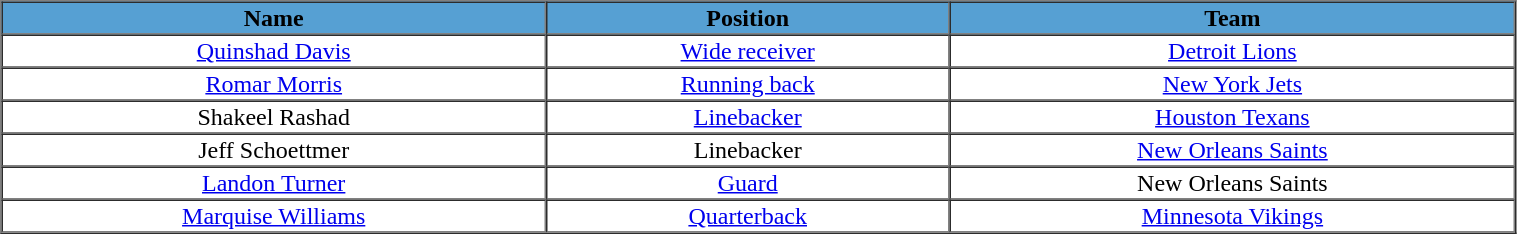<table cellpadding="1" border="1" cellspacing="0" width="80%">
<tr>
<th bgcolor="#56A0D3"><span>Name</span></th>
<th bgcolor="#56A0D3"><span>Position</span></th>
<th bgcolor="#56A0D3"><span>Team</span></th>
</tr>
<tr align="center">
<td><a href='#'>Quinshad Davis</a></td>
<td><a href='#'>Wide receiver</a></td>
<td><a href='#'>Detroit Lions</a></td>
</tr>
<tr align="center">
<td><a href='#'>Romar Morris</a></td>
<td><a href='#'>Running back</a></td>
<td><a href='#'>New York Jets</a></td>
</tr>
<tr align="center">
<td>Shakeel Rashad</td>
<td><a href='#'>Linebacker</a></td>
<td><a href='#'>Houston Texans</a></td>
</tr>
<tr align="center">
<td>Jeff Schoettmer</td>
<td>Linebacker</td>
<td><a href='#'>New Orleans Saints</a></td>
</tr>
<tr align="center">
<td><a href='#'>Landon Turner</a></td>
<td><a href='#'>Guard</a></td>
<td>New Orleans Saints</td>
</tr>
<tr align="center">
<td><a href='#'>Marquise Williams</a></td>
<td><a href='#'>Quarterback</a></td>
<td><a href='#'>Minnesota Vikings</a></td>
</tr>
</table>
